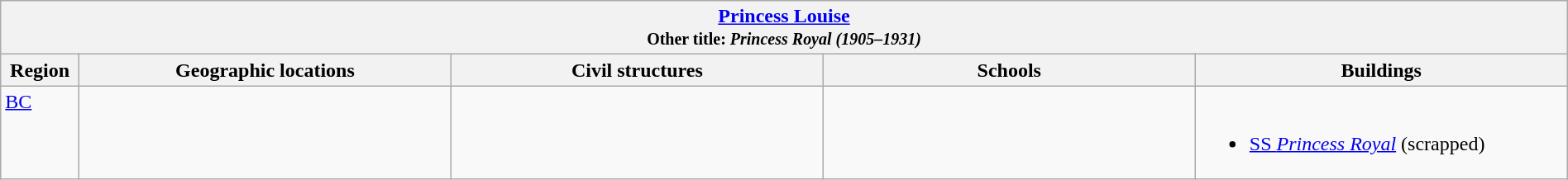<table class="wikitable" width="100%">
<tr>
<th colspan="5"> <a href='#'>Princess Louise</a><br><small>Other title: <em>Princess Royal (1905–1931)</em></small></th>
</tr>
<tr>
<th width="5%">Region</th>
<th width="23.75%">Geographic locations</th>
<th width="23.75%">Civil structures</th>
<th width="23.75%">Schools</th>
<th width="23.75%">Buildings</th>
</tr>
<tr>
<td align=left valign=top> <a href='#'>BC</a></td>
<td></td>
<td></td>
<td></td>
<td align=left valign=top><br><ul><li><a href='#'>SS <em>Princess Royal</em></a> (scrapped)</li></ul></td>
</tr>
</table>
